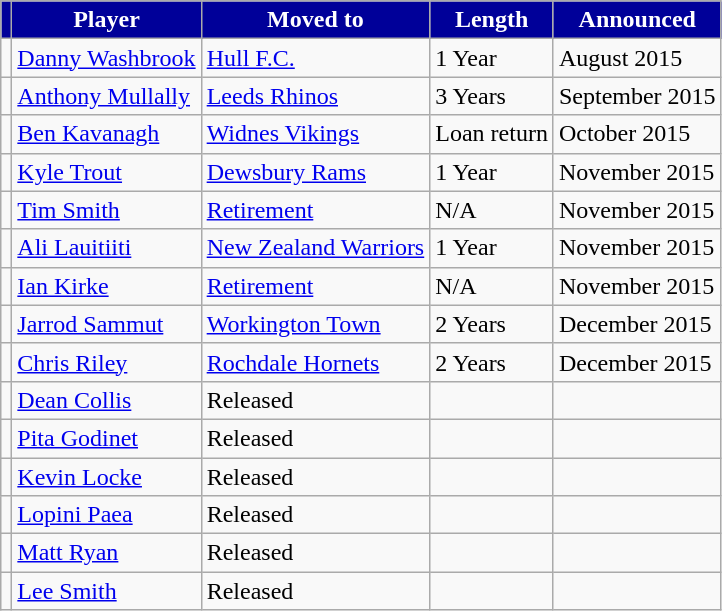<table class="wikitable">
<tr>
<th scope="col" style="background:#000099; color:white"></th>
<th scope="col" style="background:#000099; color:white">Player</th>
<th scope="col" style="background:#000099; color:white">Moved to</th>
<th scope="col" style="background:#000099; color:white">Length</th>
<th scope="col" style="background:#000099; color:white">Announced</th>
</tr>
<tr>
<td></td>
<td><a href='#'>Danny Washbrook</a></td>
<td><a href='#'>Hull F.C.</a></td>
<td>1 Year</td>
<td>August 2015</td>
</tr>
<tr>
<td></td>
<td><a href='#'>Anthony Mullally</a></td>
<td><a href='#'>Leeds Rhinos</a></td>
<td>3 Years</td>
<td>September 2015</td>
</tr>
<tr>
<td></td>
<td><a href='#'>Ben Kavanagh</a></td>
<td><a href='#'>Widnes Vikings</a></td>
<td>Loan return</td>
<td>October 2015</td>
</tr>
<tr>
<td></td>
<td><a href='#'>Kyle Trout</a></td>
<td><a href='#'>Dewsbury Rams</a></td>
<td>1 Year</td>
<td>November 2015</td>
</tr>
<tr>
<td></td>
<td><a href='#'>Tim Smith</a></td>
<td><a href='#'>Retirement</a></td>
<td>N/A</td>
<td>November 2015</td>
</tr>
<tr>
<td></td>
<td><a href='#'>Ali Lauitiiti</a></td>
<td><a href='#'>New Zealand Warriors</a></td>
<td>1 Year</td>
<td>November 2015</td>
</tr>
<tr>
<td></td>
<td><a href='#'>Ian Kirke</a></td>
<td><a href='#'>Retirement</a></td>
<td>N/A</td>
<td>November 2015</td>
</tr>
<tr>
<td></td>
<td><a href='#'>Jarrod Sammut</a></td>
<td><a href='#'>Workington Town</a></td>
<td>2 Years</td>
<td>December 2015</td>
</tr>
<tr>
<td></td>
<td><a href='#'>Chris Riley</a></td>
<td><a href='#'>Rochdale Hornets</a></td>
<td>2 Years</td>
<td>December 2015</td>
</tr>
<tr>
<td></td>
<td><a href='#'>Dean Collis</a></td>
<td>Released</td>
<td></td>
<td></td>
</tr>
<tr>
<td></td>
<td><a href='#'>Pita Godinet</a></td>
<td>Released</td>
<td></td>
<td></td>
</tr>
<tr>
<td></td>
<td><a href='#'>Kevin Locke</a></td>
<td>Released</td>
<td></td>
<td></td>
</tr>
<tr>
<td></td>
<td><a href='#'>Lopini Paea</a></td>
<td>Released</td>
<td></td>
<td></td>
</tr>
<tr>
<td></td>
<td><a href='#'>Matt Ryan</a></td>
<td>Released</td>
<td></td>
<td></td>
</tr>
<tr>
<td></td>
<td><a href='#'>Lee Smith</a></td>
<td>Released</td>
<td></td>
<td></td>
</tr>
</table>
